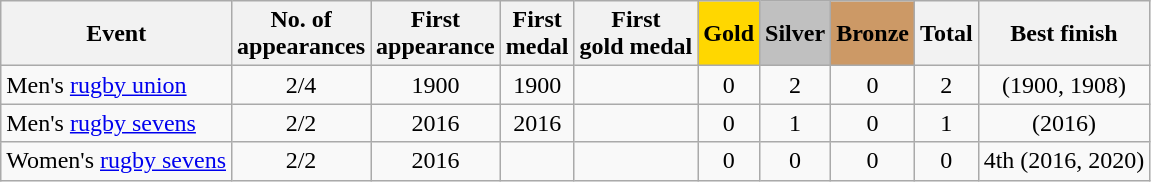<table class="wikitable sortable" style="text-align:center">
<tr>
<th>Event</th>
<th>No. of<br>appearances</th>
<th>First<br>appearance</th>
<th>First<br>medal</th>
<th>First<br>gold medal</th>
<th style="background-color:gold;">Gold</th>
<th style="background-color:silver;">Silver</th>
<th style="background-color:#c96;">Bronze</th>
<th>Total</th>
<th>Best finish</th>
</tr>
<tr>
<td style="text-align:left">Men's <a href='#'>rugby union</a></td>
<td>2/4</td>
<td>1900</td>
<td>1900</td>
<td></td>
<td>0</td>
<td>2</td>
<td>0</td>
<td>2</td>
<td> (1900, 1908)</td>
</tr>
<tr>
<td style="text-align:left">Men's <a href='#'>rugby sevens</a></td>
<td>2/2</td>
<td>2016</td>
<td>2016</td>
<td></td>
<td>0</td>
<td>1</td>
<td>0</td>
<td>1</td>
<td> (2016)</td>
</tr>
<tr>
<td style="text-align:left">Women's <a href='#'>rugby sevens</a></td>
<td>2/2</td>
<td>2016</td>
<td></td>
<td></td>
<td>0</td>
<td>0</td>
<td>0</td>
<td>0</td>
<td>4th (2016, 2020)</td>
</tr>
</table>
